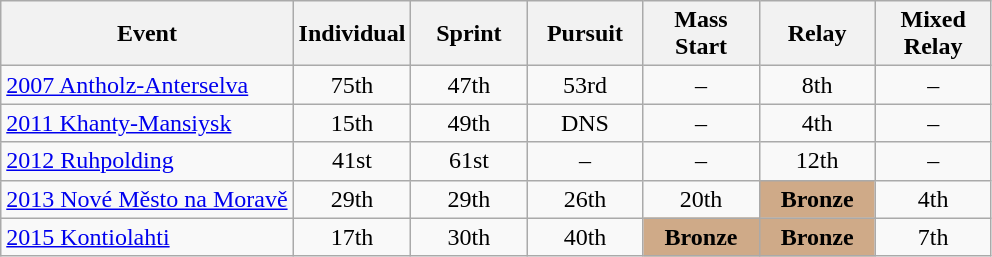<table class="wikitable" style="text-align: center;">
<tr ">
<th>Event</th>
<th style="text-align:center; width:70px;">Individual</th>
<th style="text-align:center; width:70px;">Sprint</th>
<th style="text-align:center; width:70px;">Pursuit</th>
<th style="text-align:center; width:70px;">Mass Start</th>
<th style="text-align:center; width:70px;">Relay</th>
<th style="text-align:center; width:70px;">Mixed Relay</th>
</tr>
<tr>
<td align=left> <a href='#'>2007 Antholz-Anterselva</a></td>
<td>75th</td>
<td>47th</td>
<td>53rd</td>
<td>–</td>
<td>8th</td>
<td>–</td>
</tr>
<tr>
<td align=left> <a href='#'>2011 Khanty-Mansiysk</a></td>
<td>15th</td>
<td>49th</td>
<td>DNS</td>
<td>–</td>
<td>4th</td>
<td>–</td>
</tr>
<tr>
<td align=left> <a href='#'>2012 Ruhpolding</a></td>
<td>41st</td>
<td>61st</td>
<td>–</td>
<td>–</td>
<td>12th</td>
<td>–</td>
</tr>
<tr>
<td align=left> <a href='#'>2013 Nové Město na Moravě</a></td>
<td>29th</td>
<td>29th</td>
<td>26th</td>
<td>20th</td>
<td style="background:#cfaa88;"><strong>Bronze</strong></td>
<td>4th</td>
</tr>
<tr>
<td align=left> <a href='#'>2015 Kontiolahti</a></td>
<td>17th</td>
<td>30th</td>
<td>40th</td>
<td style="background:#cfaa88;"><strong>Bronze</strong></td>
<td style="background:#cfaa88;"><strong>Bronze</strong></td>
<td>7th</td>
</tr>
</table>
